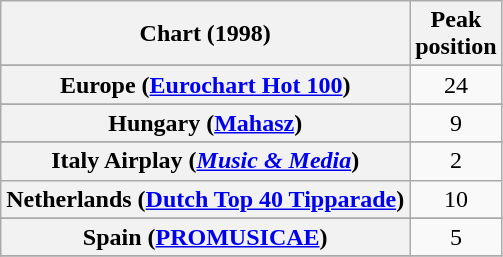<table class="wikitable sortable plainrowheaders" style="text-align:center">
<tr>
<th>Chart (1998)</th>
<th>Peak<br>position</th>
</tr>
<tr>
</tr>
<tr>
</tr>
<tr>
</tr>
<tr>
</tr>
<tr>
<th scope="row">Europe (<a href='#'>Eurochart Hot 100</a>)</th>
<td>24</td>
</tr>
<tr>
</tr>
<tr>
</tr>
<tr>
<th scope="row">Hungary (<a href='#'>Mahasz</a>)</th>
<td>9</td>
</tr>
<tr>
</tr>
<tr>
<th scope="row">Italy Airplay (<em><a href='#'>Music & Media</a></em>)</th>
<td>2</td>
</tr>
<tr>
<th scope="row">Netherlands (<a href='#'>Dutch Top 40 Tipparade</a>)</th>
<td>10</td>
</tr>
<tr>
</tr>
<tr>
</tr>
<tr>
<th scope="row">Spain (<a href='#'>PROMUSICAE</a>)</th>
<td>5</td>
</tr>
<tr>
</tr>
</table>
